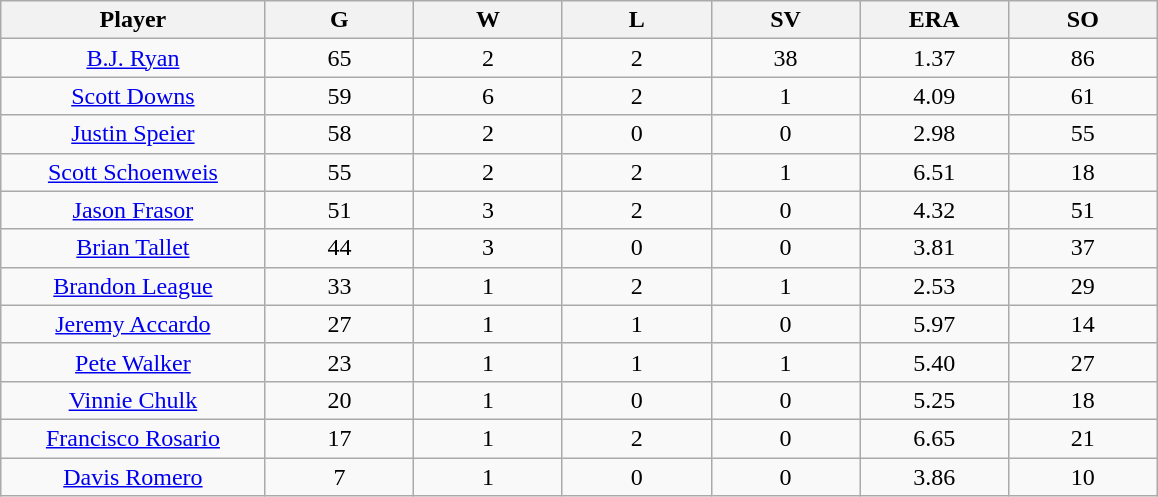<table class="wikitable sortable">
<tr>
<th bgcolor="#DDDDFF" width="16%">Player</th>
<th bgcolor="#DDDDFF" width="9%">G</th>
<th bgcolor="#DDDDFF" width="9%">W</th>
<th bgcolor="#DDDDFF" width="9%">L</th>
<th bgcolor="#DDDDFF" width="9%">SV</th>
<th bgcolor="#DDDDFF" width="9%">ERA</th>
<th bgcolor="#DDDDFF" width="9%">SO</th>
</tr>
<tr align="center">
<td><a href='#'>B.J. Ryan</a></td>
<td>65</td>
<td>2</td>
<td>2</td>
<td>38</td>
<td>1.37</td>
<td>86</td>
</tr>
<tr align=center>
<td><a href='#'>Scott Downs</a></td>
<td>59</td>
<td>6</td>
<td>2</td>
<td>1</td>
<td>4.09</td>
<td>61</td>
</tr>
<tr align=center>
<td><a href='#'>Justin Speier</a></td>
<td>58</td>
<td>2</td>
<td>0</td>
<td>0</td>
<td>2.98</td>
<td>55</td>
</tr>
<tr align=center>
<td><a href='#'>Scott Schoenweis</a></td>
<td>55</td>
<td>2</td>
<td>2</td>
<td>1</td>
<td>6.51</td>
<td>18</td>
</tr>
<tr align=center>
<td><a href='#'>Jason Frasor</a></td>
<td>51</td>
<td>3</td>
<td>2</td>
<td>0</td>
<td>4.32</td>
<td>51</td>
</tr>
<tr align=center>
<td><a href='#'>Brian Tallet</a></td>
<td>44</td>
<td>3</td>
<td>0</td>
<td>0</td>
<td>3.81</td>
<td>37</td>
</tr>
<tr align=center>
<td><a href='#'>Brandon League</a></td>
<td>33</td>
<td>1</td>
<td>2</td>
<td>1</td>
<td>2.53</td>
<td>29</td>
</tr>
<tr align=center>
<td><a href='#'>Jeremy Accardo</a></td>
<td>27</td>
<td>1</td>
<td>1</td>
<td>0</td>
<td>5.97</td>
<td>14</td>
</tr>
<tr align=center>
<td><a href='#'>Pete Walker</a></td>
<td>23</td>
<td>1</td>
<td>1</td>
<td>1</td>
<td>5.40</td>
<td>27</td>
</tr>
<tr align=center>
<td><a href='#'>Vinnie Chulk</a></td>
<td>20</td>
<td>1</td>
<td>0</td>
<td>0</td>
<td>5.25</td>
<td>18</td>
</tr>
<tr align=center>
<td><a href='#'>Francisco Rosario</a></td>
<td>17</td>
<td>1</td>
<td>2</td>
<td>0</td>
<td>6.65</td>
<td>21</td>
</tr>
<tr align=center>
<td><a href='#'>Davis Romero</a></td>
<td>7</td>
<td>1</td>
<td>0</td>
<td>0</td>
<td>3.86</td>
<td>10</td>
</tr>
</table>
